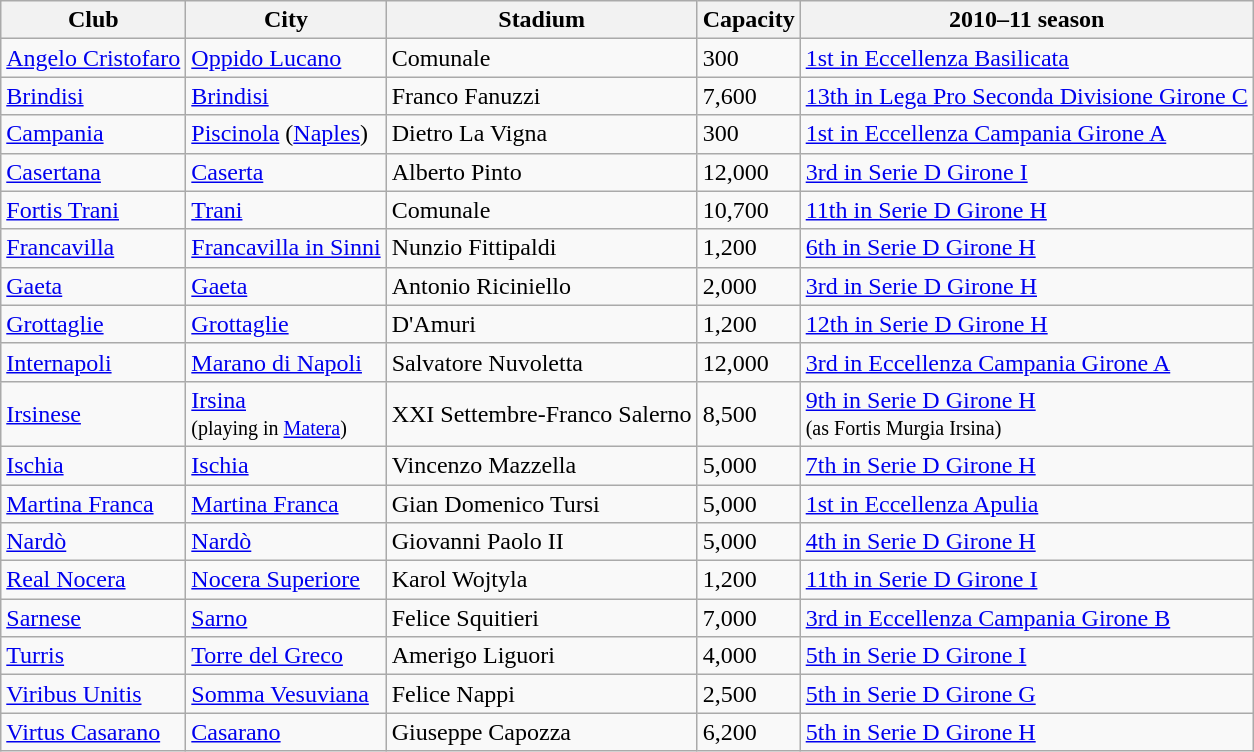<table class="wikitable sortable">
<tr>
<th>Club</th>
<th>City</th>
<th>Stadium</th>
<th>Capacity</th>
<th>2010–11 season</th>
</tr>
<tr>
<td><a href='#'>Angelo Cristofaro</a></td>
<td><a href='#'>Oppido Lucano</a></td>
<td>Comunale</td>
<td>300</td>
<td><a href='#'>1st in Eccellenza Basilicata</a></td>
</tr>
<tr>
<td><a href='#'>Brindisi</a></td>
<td><a href='#'>Brindisi</a></td>
<td>Franco Fanuzzi</td>
<td>7,600</td>
<td><a href='#'>13th in Lega Pro Seconda Divisione Girone C</a></td>
</tr>
<tr>
<td><a href='#'>Campania</a></td>
<td><a href='#'>Piscinola</a> (<a href='#'>Naples</a>)</td>
<td>Dietro La Vigna</td>
<td>300</td>
<td><a href='#'>1st in Eccellenza Campania Girone A</a></td>
</tr>
<tr>
<td><a href='#'>Casertana</a></td>
<td><a href='#'>Caserta</a></td>
<td>Alberto Pinto</td>
<td>12,000</td>
<td><a href='#'>3rd in Serie D Girone I</a></td>
</tr>
<tr>
<td><a href='#'>Fortis Trani</a></td>
<td><a href='#'>Trani</a></td>
<td>Comunale</td>
<td>10,700</td>
<td><a href='#'>11th in Serie D Girone H</a></td>
</tr>
<tr>
<td><a href='#'>Francavilla</a></td>
<td><a href='#'>Francavilla in Sinni</a></td>
<td>Nunzio Fittipaldi</td>
<td>1,200</td>
<td><a href='#'>6th in Serie D Girone H</a></td>
</tr>
<tr>
<td><a href='#'>Gaeta</a></td>
<td><a href='#'>Gaeta</a></td>
<td>Antonio Riciniello</td>
<td>2,000</td>
<td><a href='#'>3rd in Serie D Girone H</a></td>
</tr>
<tr>
<td><a href='#'>Grottaglie</a></td>
<td><a href='#'>Grottaglie</a></td>
<td>D'Amuri</td>
<td>1,200</td>
<td><a href='#'>12th in Serie D Girone H</a></td>
</tr>
<tr>
<td><a href='#'>Internapoli</a></td>
<td><a href='#'>Marano di Napoli</a></td>
<td>Salvatore Nuvoletta</td>
<td>12,000</td>
<td><a href='#'>3rd in Eccellenza Campania Girone A</a></td>
</tr>
<tr>
<td><a href='#'>Irsinese</a></td>
<td><a href='#'>Irsina</a><small><br>(playing in <a href='#'>Matera</a>)</small></td>
<td>XXI Settembre-Franco Salerno</td>
<td>8,500</td>
<td><a href='#'>9th in Serie D Girone H</a><br><small>(as Fortis Murgia Irsina)</small></td>
</tr>
<tr>
<td><a href='#'>Ischia</a></td>
<td><a href='#'>Ischia</a></td>
<td>Vincenzo Mazzella</td>
<td>5,000</td>
<td><a href='#'>7th in Serie D Girone H</a></td>
</tr>
<tr>
<td><a href='#'>Martina Franca</a></td>
<td><a href='#'>Martina Franca</a></td>
<td>Gian Domenico Tursi</td>
<td>5,000</td>
<td><a href='#'>1st in Eccellenza Apulia</a></td>
</tr>
<tr>
<td><a href='#'>Nardò</a></td>
<td><a href='#'>Nardò</a></td>
<td>Giovanni Paolo II</td>
<td>5,000</td>
<td><a href='#'>4th in Serie D Girone H</a></td>
</tr>
<tr>
<td><a href='#'>Real Nocera</a></td>
<td><a href='#'>Nocera Superiore</a></td>
<td>Karol Wojtyla</td>
<td>1,200</td>
<td><a href='#'>11th in Serie D Girone I</a></td>
</tr>
<tr>
<td><a href='#'>Sarnese</a></td>
<td><a href='#'>Sarno</a></td>
<td>Felice Squitieri</td>
<td>7,000</td>
<td><a href='#'>3rd in Eccellenza Campania Girone B</a></td>
</tr>
<tr>
<td><a href='#'>Turris</a></td>
<td><a href='#'>Torre del Greco</a></td>
<td>Amerigo Liguori</td>
<td>4,000</td>
<td><a href='#'>5th in Serie D Girone I</a></td>
</tr>
<tr>
<td><a href='#'>Viribus Unitis</a></td>
<td><a href='#'>Somma Vesuviana</a></td>
<td>Felice Nappi</td>
<td>2,500</td>
<td><a href='#'>5th in Serie D Girone G</a></td>
</tr>
<tr>
<td><a href='#'>Virtus Casarano</a></td>
<td><a href='#'>Casarano</a></td>
<td>Giuseppe Capozza</td>
<td>6,200</td>
<td><a href='#'>5th in Serie D Girone H</a></td>
</tr>
</table>
